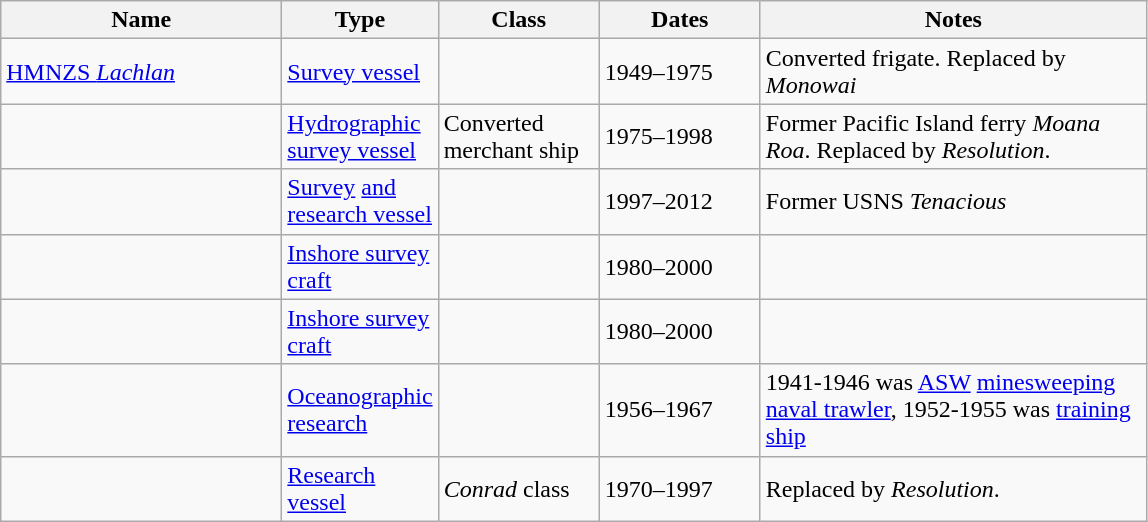<table class="wikitable">
<tr>
<th width="180">Name</th>
<th width="80">Type</th>
<th width="100">Class</th>
<th width="100">Dates</th>
<th width="250">Notes</th>
</tr>
<tr>
<td><a href='#'>HMNZS <em>Lachlan</em></a></td>
<td><a href='#'>Survey vessel</a></td>
<td></td>
<td>1949–1975</td>
<td>Converted frigate. Replaced by <em>Monowai</em></td>
</tr>
<tr>
<td></td>
<td><a href='#'>Hydrographic survey vessel</a></td>
<td>Converted merchant ship</td>
<td>1975–1998</td>
<td>Former Pacific Island ferry <em>Moana Roa</em>. Replaced by <em>Resolution</em>.</td>
</tr>
<tr>
<td></td>
<td><a href='#'>Survey</a> <a href='#'>and research vessel</a></td>
<td></td>
<td>1997–2012</td>
<td>Former USNS <em>Tenacious</em></td>
</tr>
<tr>
<td></td>
<td><a href='#'>Inshore survey craft</a></td>
<td></td>
<td>1980–2000</td>
<td> </td>
</tr>
<tr>
<td></td>
<td><a href='#'>Inshore survey craft</a></td>
<td></td>
<td>1980–2000</td>
<td> </td>
</tr>
<tr>
<td></td>
<td><a href='#'>Oceanographic research</a></td>
<td></td>
<td>1956–1967</td>
<td>1941-1946 was <a href='#'>ASW</a> <a href='#'>minesweeping</a> <a href='#'>naval trawler</a>, 1952-1955 was <a href='#'>training ship</a></td>
</tr>
<tr>
<td></td>
<td><a href='#'>Research vessel</a></td>
<td><em>Conrad</em> class</td>
<td>1970–1997</td>
<td>Replaced by <em>Resolution</em>.</td>
</tr>
</table>
